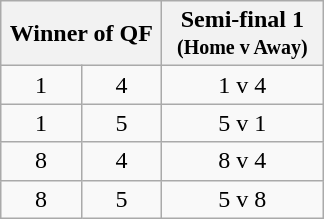<table class="wikitable" style="text-align:center">
<tr>
<th width="100" colspan=2>Winner of QF</th>
<th width="100">Semi-final 1<br><small>(Home v Away)</small></th>
</tr>
<tr>
<td>1</td>
<td>4</td>
<td>1 v 4</td>
</tr>
<tr>
<td>1</td>
<td>5</td>
<td>5 v 1</td>
</tr>
<tr>
<td>8</td>
<td>4</td>
<td>8 v 4</td>
</tr>
<tr>
<td>8</td>
<td>5</td>
<td>5 v 8</td>
</tr>
</table>
